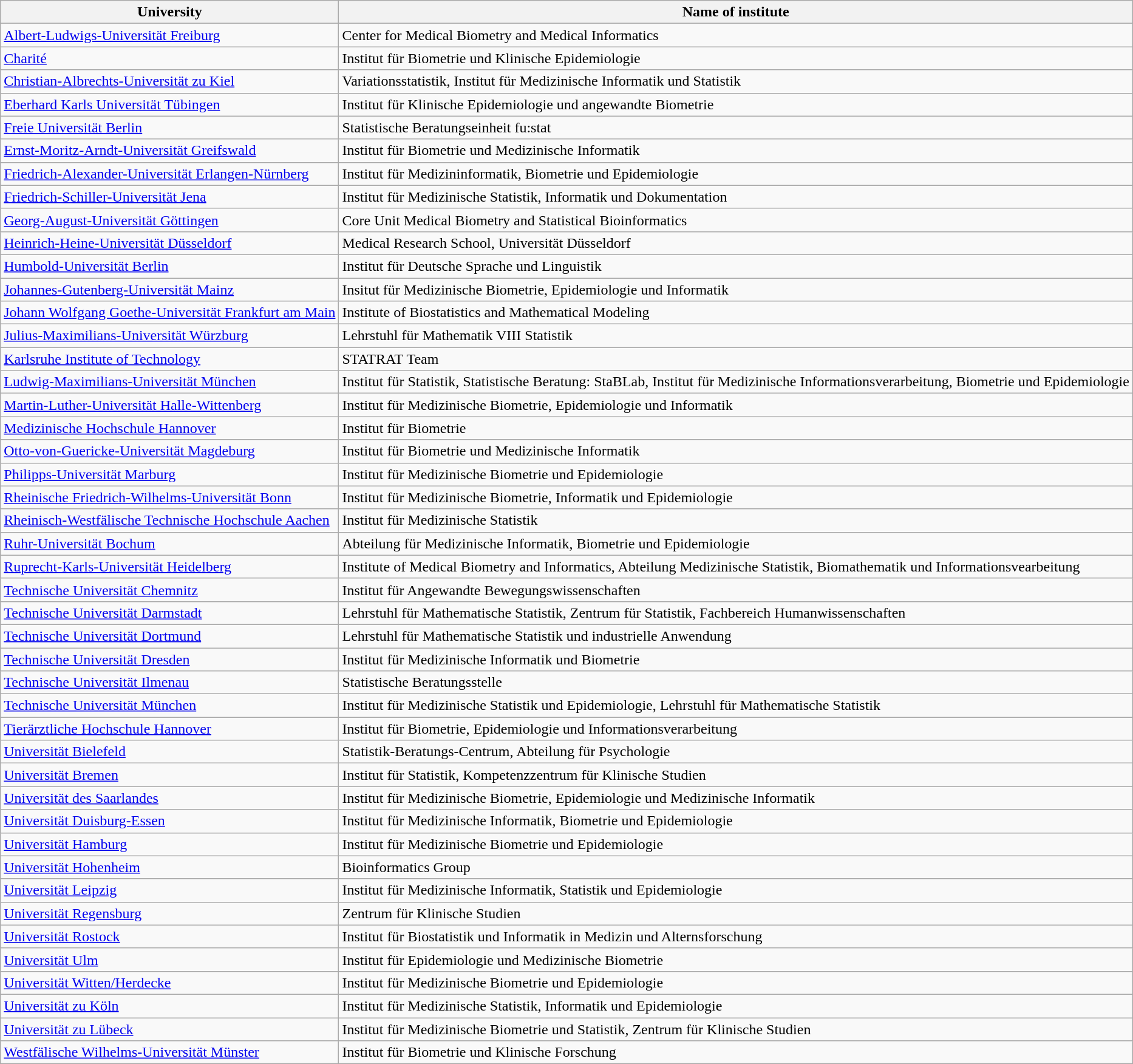<table class="wikitable">
<tr>
<th>University</th>
<th>Name of institute</th>
</tr>
<tr>
<td><a href='#'>Albert-Ludwigs-Universität Freiburg</a></td>
<td>Center for Medical Biometry and Medical Informatics</td>
</tr>
<tr>
<td><a href='#'>Charité</a></td>
<td>Institut für Biometrie und Klinische Epidemiologie</td>
</tr>
<tr>
<td><a href='#'>Christian-Albrechts-Universität zu Kiel</a></td>
<td>Variationsstatistik, Institut für Medizinische Informatik und Statistik</td>
</tr>
<tr>
<td><a href='#'>Eberhard Karls Universität Tübingen</a></td>
<td>Institut für Klinische Epidemiologie und angewandte Biometrie</td>
</tr>
<tr>
<td><a href='#'>Freie Universität Berlin</a></td>
<td>Statistische Beratungseinheit fu:stat</td>
</tr>
<tr>
<td><a href='#'>Ernst-Moritz-Arndt-Universität Greifswald</a></td>
<td>Institut für Biometrie und Medizinische Informatik</td>
</tr>
<tr>
<td><a href='#'>Friedrich-Alexander-Universität Erlangen-Nürnberg</a></td>
<td>Institut für Medizininformatik, Biometrie und Epidemiologie</td>
</tr>
<tr>
<td><a href='#'>Friedrich-Schiller-Universität Jena</a></td>
<td>Institut für Medizinische Statistik, Informatik und Dokumentation</td>
</tr>
<tr>
<td><a href='#'>Georg-August-Universität Göttingen</a></td>
<td>Core Unit Medical Biometry and Statistical Bioinformatics</td>
</tr>
<tr>
<td><a href='#'>Heinrich-Heine-Universität Düsseldorf</a></td>
<td>Medical Research School, Universität Düsseldorf</td>
</tr>
<tr>
<td><a href='#'>Humbold-Universität Berlin</a></td>
<td>Institut für Deutsche Sprache und Linguistik</td>
</tr>
<tr>
<td><a href='#'>Johannes-Gutenberg-Universität Mainz</a></td>
<td>Insitut für Medizinische Biometrie, Epidemiologie und Informatik</td>
</tr>
<tr>
<td><a href='#'>Johann Wolfgang Goethe-Universität Frankfurt am Main</a></td>
<td>Institute of Biostatistics and Mathematical Modeling</td>
</tr>
<tr>
<td><a href='#'>Julius-Maximilians-Universität Würzburg</a></td>
<td>Lehrstuhl für Mathematik VIII Statistik</td>
</tr>
<tr>
<td><a href='#'>Karlsruhe Institute of Technology</a></td>
<td>STATRAT Team</td>
</tr>
<tr>
<td><a href='#'>Ludwig-Maximilians-Universität München</a></td>
<td>Institut für Statistik, Statistische Beratung: StaBLab, Institut für Medizinische Informationsverarbeitung, Biometrie und Epidemiologie</td>
</tr>
<tr>
<td><a href='#'>Martin-Luther-Universität Halle-Wittenberg</a></td>
<td>Institut für Medizinische Biometrie, Epidemiologie und Informatik</td>
</tr>
<tr>
<td><a href='#'>Medizinische Hochschule Hannover</a></td>
<td>Institut für Biometrie</td>
</tr>
<tr>
<td><a href='#'>Otto-von-Guericke-Universität Magdeburg</a></td>
<td>Institut für Biometrie und Medizinische Informatik</td>
</tr>
<tr>
<td><a href='#'>Philipps-Universität Marburg</a></td>
<td>Institut für Medizinische Biometrie und Epidemiologie</td>
</tr>
<tr>
<td><a href='#'>Rheinische Friedrich-Wilhelms-Universität Bonn</a></td>
<td>Institut für Medizinische Biometrie, Informatik und Epidemiologie</td>
</tr>
<tr>
<td><a href='#'>Rheinisch-Westfälische Technische Hochschule Aachen</a></td>
<td>Institut für Medizinische Statistik</td>
</tr>
<tr>
<td><a href='#'>Ruhr-Universität Bochum</a></td>
<td>Abteilung für Medizinische Informatik, Biometrie und Epidemiologie</td>
</tr>
<tr>
<td><a href='#'>Ruprecht-Karls-Universität Heidelberg</a></td>
<td>Institute of Medical Biometry and Informatics, Abteilung Medizinische Statistik, Biomathematik und Informationsvearbeitung</td>
</tr>
<tr>
<td><a href='#'>Technische Universität Chemnitz</a></td>
<td>Institut für Angewandte Bewegungswissenschaften</td>
</tr>
<tr>
<td><a href='#'>Technische Universität Darmstadt</a></td>
<td>Lehrstuhl für Mathematische Statistik, Zentrum für Statistik, Fachbereich Humanwissenschaften</td>
</tr>
<tr>
<td><a href='#'>Technische Universität Dortmund</a></td>
<td>Lehrstuhl für Mathematische Statistik und industrielle Anwendung</td>
</tr>
<tr>
<td><a href='#'>Technische Universität Dresden</a></td>
<td>Institut für Medizinische Informatik und Biometrie</td>
</tr>
<tr>
<td><a href='#'>Technische Universität Ilmenau</a></td>
<td>Statistische Beratungsstelle</td>
</tr>
<tr>
<td><a href='#'>Technische Universität München</a></td>
<td>Institut für Medizinische Statistik und Epidemiologie, Lehrstuhl für Mathematische Statistik</td>
</tr>
<tr>
<td><a href='#'>Tierärztliche Hochschule Hannover</a></td>
<td>Institut für Biometrie, Epidemiologie und Informationsverarbeitung</td>
</tr>
<tr>
<td><a href='#'>Universität Bielefeld</a></td>
<td>Statistik-Beratungs-Centrum, Abteilung für Psychologie</td>
</tr>
<tr>
<td><a href='#'>Universität Bremen</a></td>
<td>Institut für Statistik, Kompetenzzentrum für Klinische Studien</td>
</tr>
<tr>
<td><a href='#'>Universität des Saarlandes</a></td>
<td>Institut für Medizinische Biometrie, Epidemiologie und Medizinische Informatik </td>
</tr>
<tr>
<td><a href='#'>Universität Duisburg-Essen</a></td>
<td>Institut für Medizinische Informatik, Biometrie und Epidemiologie </td>
</tr>
<tr>
<td><a href='#'>Universität Hamburg</a></td>
<td>Institut für Medizinische Biometrie und Epidemiologie </td>
</tr>
<tr>
<td><a href='#'>Universität Hohenheim</a></td>
<td>Bioinformatics Group  </td>
</tr>
<tr>
<td><a href='#'>Universität Leipzig</a></td>
<td>Institut für Medizinische Informatik, Statistik und Epidemiologie  </td>
</tr>
<tr>
<td><a href='#'>Universität Regensburg</a></td>
<td>Zentrum für Klinische Studien  </td>
</tr>
<tr>
<td><a href='#'>Universität Rostock</a></td>
<td>Institut für Biostatistik und Informatik in Medizin und Alternsforschung  </td>
</tr>
<tr>
<td><a href='#'>Universität Ulm</a></td>
<td>Institut für Epidemiologie und Medizinische Biometrie  </td>
</tr>
<tr>
<td><a href='#'>Universität Witten/Herdecke</a></td>
<td>Institut für Medizinische Biometrie und Epidemiologie </td>
</tr>
<tr>
<td><a href='#'>Universität zu Köln</a></td>
<td>Institut für Medizinische Statistik, Informatik und Epidemiologie  </td>
</tr>
<tr>
<td><a href='#'>Universität zu Lübeck</a></td>
<td>Institut für Medizinische Biometrie und Statistik, Zentrum für Klinische Studien </td>
</tr>
<tr>
<td><a href='#'>Westfälische Wilhelms-Universität Münster</a></td>
<td>Institut für Biometrie und Klinische Forschung </td>
</tr>
</table>
